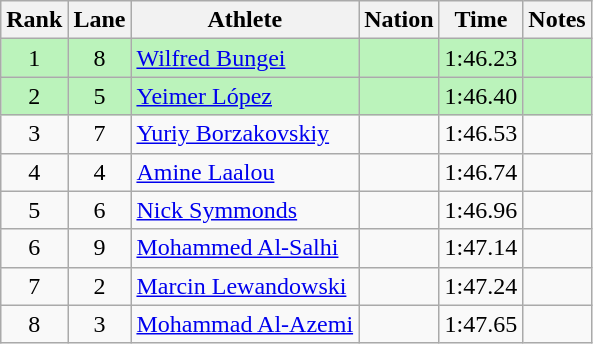<table class="wikitable sortable" style="text-align:center">
<tr>
<th>Rank</th>
<th>Lane</th>
<th>Athlete</th>
<th>Nation</th>
<th>Time</th>
<th>Notes</th>
</tr>
<tr bgcolor=bbf3bb>
<td>1</td>
<td>8</td>
<td align="left"><a href='#'>Wilfred Bungei</a></td>
<td align="left"></td>
<td>1:46.23</td>
<td></td>
</tr>
<tr bgcolor=bbf3bb>
<td>2</td>
<td>5</td>
<td align="left"><a href='#'>Yeimer López</a></td>
<td align="left"></td>
<td>1:46.40</td>
<td></td>
</tr>
<tr>
<td>3</td>
<td>7</td>
<td align="left"><a href='#'>Yuriy Borzakovskiy</a></td>
<td align="left"></td>
<td>1:46.53</td>
<td></td>
</tr>
<tr>
<td>4</td>
<td>4</td>
<td align="left"><a href='#'>Amine Laalou</a></td>
<td align="left"></td>
<td>1:46.74</td>
<td></td>
</tr>
<tr>
<td>5</td>
<td>6</td>
<td align="left"><a href='#'>Nick Symmonds</a></td>
<td align="left"></td>
<td>1:46.96</td>
<td></td>
</tr>
<tr>
<td>6</td>
<td>9</td>
<td align="left"><a href='#'>Mohammed Al-Salhi</a></td>
<td align="left"></td>
<td>1:47.14</td>
<td></td>
</tr>
<tr>
<td>7</td>
<td>2</td>
<td align="left"><a href='#'>Marcin Lewandowski</a></td>
<td align="left"></td>
<td>1:47.24</td>
<td></td>
</tr>
<tr>
<td>8</td>
<td>3</td>
<td align="left"><a href='#'>Mohammad Al-Azemi</a></td>
<td align="left"></td>
<td>1:47.65</td>
<td></td>
</tr>
</table>
